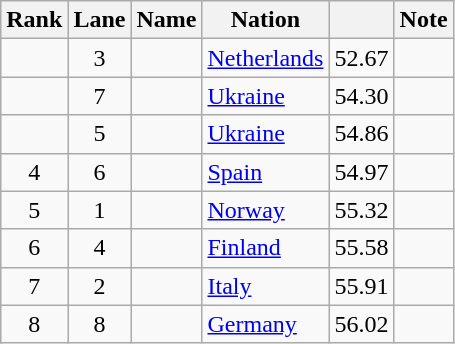<table class="wikitable sortable" style="text-align:center">
<tr>
<th scope="col">Rank</th>
<th scope="col">Lane</th>
<th scope="col">Name</th>
<th scope="col">Nation</th>
<th scope="col"></th>
<th scope="col">Note</th>
</tr>
<tr>
<td></td>
<td>3</td>
<td style="text-align:left"></td>
<td style="text-align:left"> <a href='#'>Netherlands</a></td>
<td>52.67</td>
<td></td>
</tr>
<tr>
<td></td>
<td>7</td>
<td style="text-align:left"></td>
<td style="text-align:left"> <a href='#'>Ukraine</a></td>
<td>54.30</td>
<td></td>
</tr>
<tr>
<td></td>
<td>5</td>
<td style="text-align:left"></td>
<td style="text-align:left"> <a href='#'>Ukraine</a></td>
<td>54.86</td>
<td></td>
</tr>
<tr>
<td>4</td>
<td>6</td>
<td style="text-align:left"></td>
<td style="text-align:left"> <a href='#'>Spain</a></td>
<td>54.97</td>
<td></td>
</tr>
<tr>
<td>5</td>
<td>1</td>
<td style="text-align:left"></td>
<td style="text-align:left"> <a href='#'>Norway</a></td>
<td>55.32</td>
<td></td>
</tr>
<tr>
<td>6</td>
<td>4</td>
<td style="text-align:left"></td>
<td style="text-align:left"> <a href='#'>Finland</a></td>
<td>55.58</td>
<td></td>
</tr>
<tr>
<td>7</td>
<td>2</td>
<td style="text-align:left"></td>
<td style="text-align:left"> <a href='#'>Italy</a></td>
<td>55.91</td>
<td></td>
</tr>
<tr>
<td>8</td>
<td>8</td>
<td style="text-align:left"></td>
<td style="text-align:left"> <a href='#'>Germany</a></td>
<td>56.02</td>
<td></td>
</tr>
</table>
